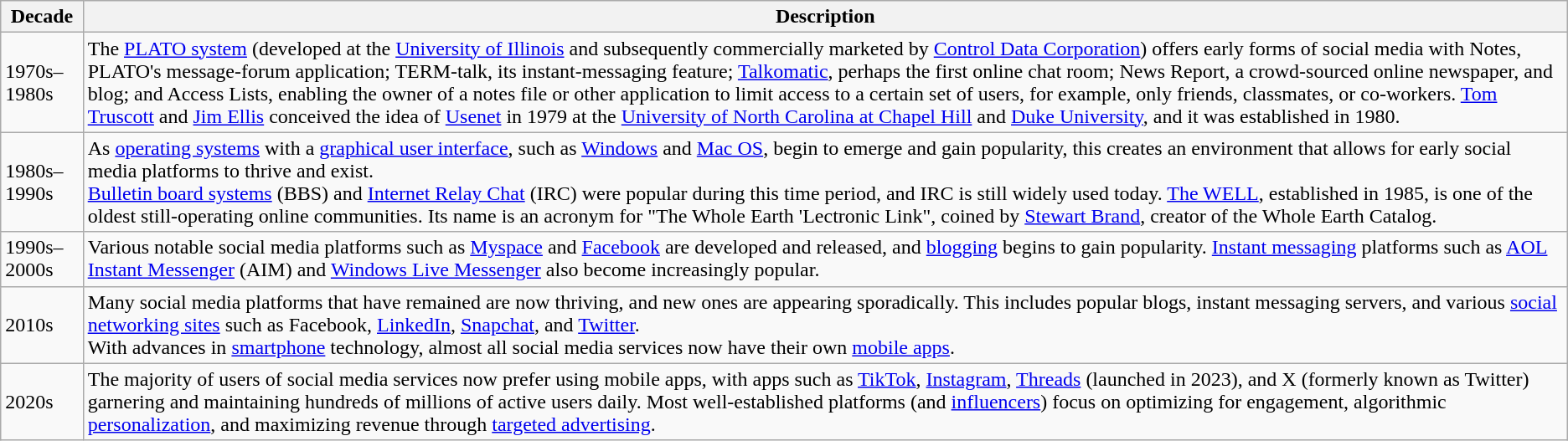<table class="wikitable sortable">
<tr>
<th>Decade</th>
<th>Description</th>
</tr>
<tr>
<td>1970s–1980s</td>
<td>The <a href='#'>PLATO system</a> (developed at the <a href='#'>University of Illinois</a> and subsequently commercially marketed by <a href='#'>Control Data Corporation</a>) offers early forms of social media with Notes, PLATO's message-forum application; TERM-talk, its instant-messaging feature; <a href='#'>Talkomatic</a>, perhaps the first online chat room; News Report, a crowd-sourced online newspaper, and blog; and Access Lists, enabling the owner of a notes file or other application to limit access to a certain set of users, for example, only friends, classmates, or co-workers. <a href='#'>Tom Truscott</a> and <a href='#'>Jim Ellis</a> conceived the idea of <a href='#'>Usenet</a> in 1979 at the <a href='#'>University of North Carolina at Chapel Hill</a> and <a href='#'>Duke University</a>, and it was established in 1980.</td>
</tr>
<tr>
<td>1980s–1990s</td>
<td>As <a href='#'>operating systems</a> with a <a href='#'>graphical user interface</a>, such as <a href='#'>Windows</a> and <a href='#'>Mac OS</a>, begin to emerge and gain popularity, this creates an environment that allows for early social media platforms to thrive and exist.<br><a href='#'>Bulletin board systems</a> (BBS) and <a href='#'>Internet Relay Chat</a> (IRC) were popular during this time period, and IRC is still widely used today. <a href='#'>The WELL</a>, established in 1985, is one of the oldest still-operating online communities. Its name is an acronym for "The Whole Earth 'Lectronic Link", coined by <a href='#'>Stewart Brand</a>, creator of the Whole Earth Catalog.</td>
</tr>
<tr>
<td>1990s–2000s</td>
<td>Various notable social media platforms such as <a href='#'>Myspace</a> and <a href='#'>Facebook</a> are developed and released, and <a href='#'>blogging</a> begins to gain popularity. <a href='#'>Instant messaging</a> platforms such as <a href='#'>AOL Instant Messenger</a> (AIM) and <a href='#'>Windows Live Messenger</a> also become increasingly popular.</td>
</tr>
<tr>
<td>2010s</td>
<td>Many social media platforms that have remained are now thriving, and new ones are appearing sporadically. This includes popular blogs, instant messaging servers, and various <a href='#'>social networking sites</a> such as Facebook, <a href='#'>LinkedIn</a>, <a href='#'>Snapchat</a>, and <a href='#'>Twitter</a>.<br>With advances in <a href='#'>smartphone</a> technology, almost all social media services now have their own <a href='#'>mobile apps</a>.</td>
</tr>
<tr>
<td>2020s</td>
<td>The majority of users of social media services now prefer using mobile apps, with apps such as <a href='#'>TikTok</a>, <a href='#'>Instagram</a>, <a href='#'>Threads</a> (launched in 2023), and X (formerly known as Twitter) garnering and maintaining hundreds of millions of active users daily. Most well-established platforms (and <a href='#'>influencers</a>) focus on optimizing for engagement, algorithmic <a href='#'>personalization</a>, and maximizing revenue through <a href='#'>targeted advertising</a>.</td>
</tr>
</table>
